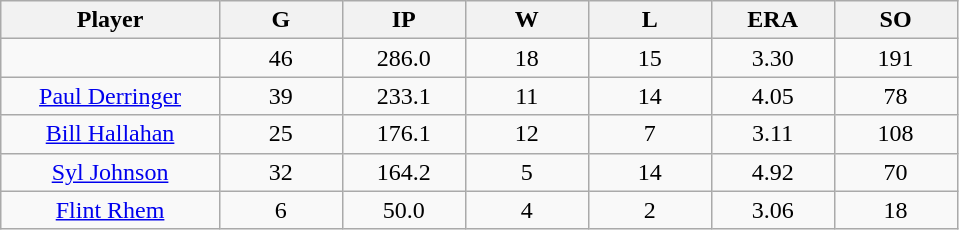<table class="wikitable sortable">
<tr>
<th bgcolor="#DDDDFF" width="16%">Player</th>
<th bgcolor="#DDDDFF" width="9%">G</th>
<th bgcolor="#DDDDFF" width="9%">IP</th>
<th bgcolor="#DDDDFF" width="9%">W</th>
<th bgcolor="#DDDDFF" width="9%">L</th>
<th bgcolor="#DDDDFF" width="9%">ERA</th>
<th bgcolor="#DDDDFF" width="9%">SO</th>
</tr>
<tr align="center">
<td></td>
<td>46</td>
<td>286.0</td>
<td>18</td>
<td>15</td>
<td>3.30</td>
<td>191</td>
</tr>
<tr align="center">
<td><a href='#'>Paul Derringer</a></td>
<td>39</td>
<td>233.1</td>
<td>11</td>
<td>14</td>
<td>4.05</td>
<td>78</td>
</tr>
<tr align=center>
<td><a href='#'>Bill Hallahan</a></td>
<td>25</td>
<td>176.1</td>
<td>12</td>
<td>7</td>
<td>3.11</td>
<td>108</td>
</tr>
<tr align=center>
<td><a href='#'>Syl Johnson</a></td>
<td>32</td>
<td>164.2</td>
<td>5</td>
<td>14</td>
<td>4.92</td>
<td>70</td>
</tr>
<tr align=center>
<td><a href='#'>Flint Rhem</a></td>
<td>6</td>
<td>50.0</td>
<td>4</td>
<td>2</td>
<td>3.06</td>
<td>18</td>
</tr>
</table>
